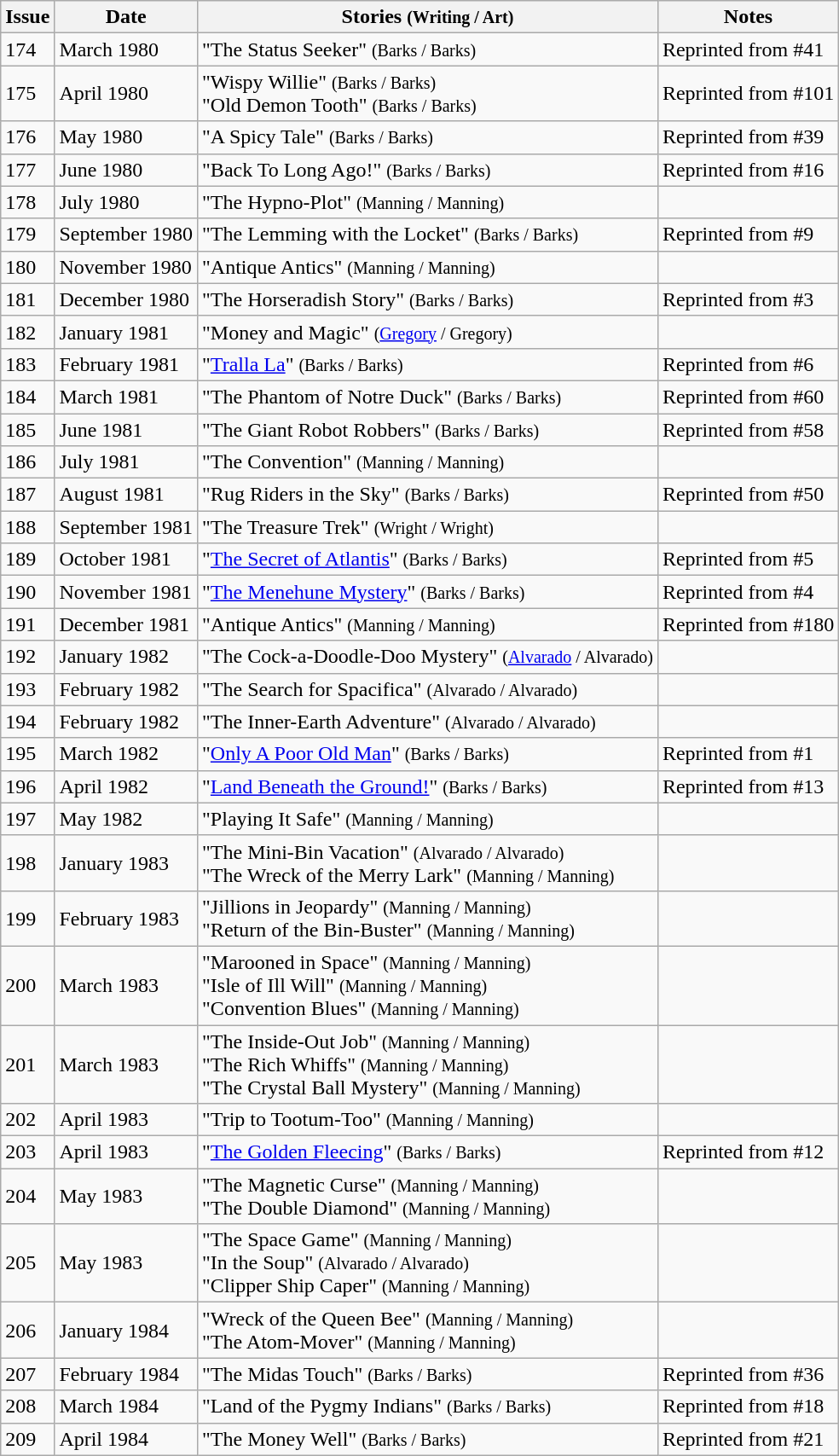<table class="wikitable">
<tr>
<th>Issue</th>
<th>Date</th>
<th>Stories <small>(Writing / Art)</small></th>
<th>Notes</th>
</tr>
<tr>
<td>174</td>
<td>March 1980</td>
<td>"The Status Seeker" <small>(Barks / Barks)</small></td>
<td>Reprinted from #41</td>
</tr>
<tr>
<td>175</td>
<td>April 1980</td>
<td>"Wispy Willie" <small>(Barks / Barks)</small> <br> "Old Demon Tooth" <small>(Barks / Barks)</small></td>
<td>Reprinted from #101</td>
</tr>
<tr>
<td>176</td>
<td>May 1980</td>
<td>"A Spicy Tale" <small>(Barks / Barks)</small></td>
<td>Reprinted from #39</td>
</tr>
<tr>
<td>177</td>
<td>June 1980</td>
<td>"Back To Long Ago!" <small>(Barks / Barks)</small></td>
<td>Reprinted from #16</td>
</tr>
<tr>
<td>178</td>
<td>July 1980</td>
<td>"The Hypno-Plot" <small>(Manning / Manning)</small></td>
<td></td>
</tr>
<tr>
<td>179</td>
<td>September 1980</td>
<td>"The Lemming with the Locket" <small>(Barks / Barks)</small></td>
<td>Reprinted from #9</td>
</tr>
<tr>
<td>180</td>
<td>November 1980</td>
<td>"Antique Antics" <small>(Manning / Manning)</small></td>
<td></td>
</tr>
<tr>
<td>181</td>
<td>December 1980</td>
<td>"The Horseradish Story" <small>(Barks / Barks)</small></td>
<td>Reprinted from #3</td>
</tr>
<tr>
<td>182</td>
<td>January 1981</td>
<td>"Money and Magic" <small>(<a href='#'>Gregory</a> / Gregory)</small></td>
<td></td>
</tr>
<tr>
<td>183</td>
<td>February 1981</td>
<td>"<a href='#'>Tralla La</a>" <small>(Barks / Barks)</small></td>
<td>Reprinted from #6</td>
</tr>
<tr>
<td>184</td>
<td>March 1981</td>
<td>"The Phantom of Notre Duck" <small>(Barks / Barks)</small></td>
<td>Reprinted from #60</td>
</tr>
<tr>
<td>185</td>
<td>June 1981</td>
<td>"The Giant Robot Robbers" <small>(Barks / Barks)</small></td>
<td>Reprinted from #58</td>
</tr>
<tr>
<td>186</td>
<td>July 1981</td>
<td>"The Convention" <small>(Manning / Manning)</small></td>
<td></td>
</tr>
<tr>
<td>187</td>
<td>August 1981</td>
<td>"Rug Riders in the Sky" <small>(Barks / Barks)</small></td>
<td>Reprinted from #50</td>
</tr>
<tr>
<td>188</td>
<td>September 1981</td>
<td>"The Treasure Trek" <small>(Wright / Wright)</small></td>
<td></td>
</tr>
<tr>
<td>189</td>
<td>October 1981</td>
<td>"<a href='#'>The Secret of Atlantis</a>" <small>(Barks / Barks)</small></td>
<td>Reprinted from #5</td>
</tr>
<tr>
<td>190</td>
<td>November 1981</td>
<td>"<a href='#'>The Menehune Mystery</a>" <small>(Barks / Barks)</small></td>
<td>Reprinted from #4</td>
</tr>
<tr>
<td>191</td>
<td>December 1981</td>
<td>"Antique Antics" <small>(Manning / Manning)</small></td>
<td>Reprinted from #180</td>
</tr>
<tr>
<td>192</td>
<td>January 1982</td>
<td>"The Cock-a-Doodle-Doo Mystery" <small>(<a href='#'>Alvarado</a> / Alvarado)</small></td>
<td></td>
</tr>
<tr>
<td>193</td>
<td>February 1982</td>
<td>"The Search for Spacifica" <small>(Alvarado / Alvarado)</small></td>
<td></td>
</tr>
<tr>
<td>194</td>
<td>February 1982</td>
<td>"The Inner-Earth Adventure" <small>(Alvarado / Alvarado)</small></td>
<td></td>
</tr>
<tr>
<td>195</td>
<td>March 1982</td>
<td>"<a href='#'>Only A Poor Old Man</a>" <small>(Barks / Barks)</small></td>
<td>Reprinted from #1</td>
</tr>
<tr>
<td>196</td>
<td>April 1982</td>
<td>"<a href='#'>Land Beneath the Ground!</a>" <small>(Barks / Barks)</small></td>
<td>Reprinted from #13</td>
</tr>
<tr>
<td>197</td>
<td>May 1982</td>
<td>"Playing It Safe" <small>(Manning / Manning)</small></td>
<td></td>
</tr>
<tr>
<td>198</td>
<td>January 1983</td>
<td>"The Mini-Bin Vacation" <small>(Alvarado / Alvarado)</small> <br> "The Wreck of the Merry Lark" <small>(Manning / Manning)</small></td>
<td></td>
</tr>
<tr>
<td>199</td>
<td>February 1983</td>
<td>"Jillions in Jeopardy" <small>(Manning / Manning)</small> <br> "Return of the Bin-Buster" <small>(Manning / Manning)</small></td>
<td></td>
</tr>
<tr>
<td>200</td>
<td>March 1983</td>
<td>"Marooned in Space" <small>(Manning / Manning)</small> <br> "Isle of Ill Will" <small>(Manning / Manning)</small> <br> "Convention Blues" <small>(Manning / Manning)</small></td>
<td></td>
</tr>
<tr>
<td>201</td>
<td>March 1983</td>
<td>"The Inside-Out Job" <small>(Manning / Manning)</small> <br> "The Rich Whiffs" <small>(Manning / Manning)</small> <br> "The Crystal Ball Mystery" <small>(Manning / Manning)</small></td>
<td></td>
</tr>
<tr>
<td>202</td>
<td>April 1983</td>
<td>"Trip to Tootum-Too" <small>(Manning / Manning)</small></td>
<td></td>
</tr>
<tr>
<td>203</td>
<td>April 1983</td>
<td>"<a href='#'>The Golden Fleecing</a>" <small>(Barks / Barks)</small></td>
<td>Reprinted from #12</td>
</tr>
<tr>
<td>204</td>
<td>May 1983</td>
<td>"The Magnetic Curse" <small>(Manning / Manning)</small> <br> "The Double Diamond" <small>(Manning / Manning)</small></td>
<td></td>
</tr>
<tr>
<td>205</td>
<td>May 1983</td>
<td>"The Space Game" <small>(Manning / Manning)</small> <br> "In the Soup" <small>(Alvarado / Alvarado)</small> <br> "Clipper Ship Caper" <small>(Manning / Manning)</small></td>
<td></td>
</tr>
<tr>
<td>206</td>
<td>January 1984</td>
<td>"Wreck of the Queen Bee" <small>(Manning / Manning)</small> <br> "The Atom-Mover" <small>(Manning / Manning)</small></td>
<td></td>
</tr>
<tr>
<td>207</td>
<td>February 1984</td>
<td>"The Midas Touch" <small>(Barks / Barks)</small></td>
<td>Reprinted from #36</td>
</tr>
<tr>
<td>208</td>
<td>March 1984</td>
<td>"Land of the Pygmy Indians" <small>(Barks / Barks)</small></td>
<td>Reprinted from #18</td>
</tr>
<tr>
<td>209</td>
<td>April 1984</td>
<td>"The Money Well" <small>(Barks / Barks)</small></td>
<td>Reprinted from #21</td>
</tr>
</table>
